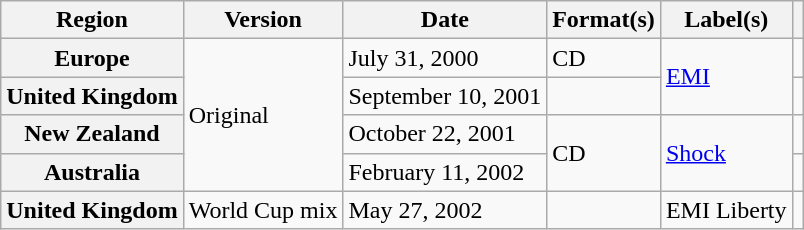<table class="wikitable plainrowheaders">
<tr>
<th scope="col">Region</th>
<th scope="col">Version</th>
<th scope="col">Date</th>
<th scope="col">Format(s)</th>
<th scope="col">Label(s)</th>
<th scope="col"></th>
</tr>
<tr>
<th scope="row">Europe</th>
<td rowspan="4">Original</td>
<td>July 31, 2000</td>
<td>CD</td>
<td rowspan="2"><a href='#'>EMI</a></td>
<td></td>
</tr>
<tr>
<th scope="row">United Kingdom</th>
<td>September 10, 2001</td>
<td></td>
<td></td>
</tr>
<tr>
<th scope="row">New Zealand</th>
<td>October 22, 2001</td>
<td rowspan="2">CD</td>
<td rowspan="2"><a href='#'>Shock</a></td>
<td></td>
</tr>
<tr>
<th scope="row">Australia</th>
<td>February 11, 2002</td>
<td></td>
</tr>
<tr>
<th scope="row">United Kingdom</th>
<td>World Cup mix</td>
<td>May 27, 2002</td>
<td></td>
<td>EMI Liberty</td>
<td></td>
</tr>
</table>
